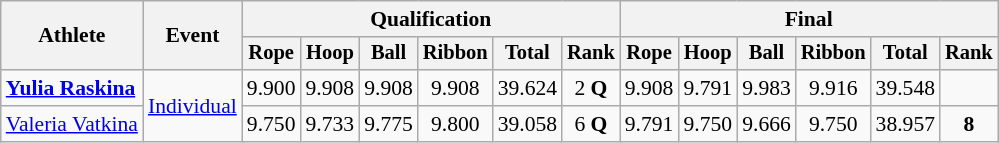<table class=wikitable style="font-size:90%; text-align:center">
<tr>
<th rowspan="2">Athlete</th>
<th rowspan="2">Event</th>
<th colspan=6>Qualification</th>
<th colspan=6>Final</th>
</tr>
<tr style="font-size:95%">
<th>Rope</th>
<th>Hoop</th>
<th>Ball</th>
<th>Ribbon</th>
<th>Total</th>
<th>Rank</th>
<th>Rope</th>
<th>Hoop</th>
<th>Ball</th>
<th>Ribbon</th>
<th>Total</th>
<th>Rank</th>
</tr>
<tr>
<td align=left><strong><a href='#'>Yulia Raskina</a></strong></td>
<td align=left rowspan=2><a href='#'>Individual</a></td>
<td>9.900</td>
<td>9.908</td>
<td>9.908</td>
<td>9.908</td>
<td>39.624</td>
<td>2 <strong>Q</strong></td>
<td>9.908</td>
<td>9.791</td>
<td>9.983</td>
<td>9.916</td>
<td>39.548</td>
<td></td>
</tr>
<tr>
<td align=left><a href='#'>Valeria Vatkina</a></td>
<td>9.750</td>
<td>9.733</td>
<td>9.775</td>
<td>9.800</td>
<td>39.058</td>
<td>6 <strong>Q</strong></td>
<td>9.791</td>
<td>9.750</td>
<td>9.666</td>
<td>9.750</td>
<td>38.957</td>
<td><strong>8</strong></td>
</tr>
</table>
